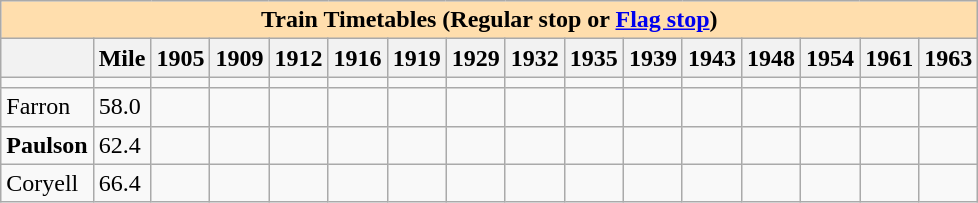<table class="wikitable">
<tr>
<th colspan="16" style="background:#ffdead;">Train Timetables (Regular stop or <a href='#'>Flag stop</a>)</th>
</tr>
<tr>
<th></th>
<th>Mile</th>
<th>1905</th>
<th>1909</th>
<th>1912</th>
<th>1916</th>
<th>1919</th>
<th>1929</th>
<th>1932</th>
<th>1935</th>
<th>1939</th>
<th>1943</th>
<th>1948</th>
<th>1954</th>
<th>1961</th>
<th>1963</th>
</tr>
<tr>
<td></td>
<td></td>
<td></td>
<td></td>
<td></td>
<td></td>
<td></td>
<td></td>
<td></td>
<td></td>
<td></td>
<td></td>
<td></td>
<td></td>
<td></td>
<td></td>
</tr>
<tr>
<td>Farron</td>
<td>58.0</td>
<td></td>
<td></td>
<td></td>
<td></td>
<td></td>
<td></td>
<td></td>
<td></td>
<td></td>
<td></td>
<td></td>
<td></td>
<td></td>
<td></td>
</tr>
<tr>
<td><strong>Paulson</strong></td>
<td>62.4</td>
<td></td>
<td></td>
<td></td>
<td></td>
<td></td>
<td></td>
<td></td>
<td></td>
<td></td>
<td></td>
<td></td>
<td></td>
<td></td>
<td></td>
</tr>
<tr>
<td>Coryell</td>
<td>66.4</td>
<td></td>
<td></td>
<td></td>
<td></td>
<td></td>
<td></td>
<td></td>
<td></td>
<td></td>
<td></td>
<td></td>
<td></td>
<td></td>
<td></td>
</tr>
</table>
